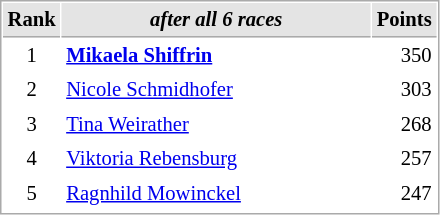<table cellspacing="1" cellpadding="3" style="border:1px solid #aaa; font-size:86%;">
<tr style="background:#e4e4e4;">
<th style="border-bottom:1px solid #aaa; width:10px;">Rank</th>
<th style="border-bottom:1px solid #aaa; width:200px; white-space:nowrap;"><em>after all 6 races</em></th>
<th style="border-bottom:1px solid #aaa; width:20px;">Points</th>
</tr>
<tr>
<td style="text-align:center;">1</td>
<td><strong> <a href='#'>Mikaela Shiffrin</a></strong></td>
<td align="right">350</td>
</tr>
<tr>
<td style="text-align:center;">2</td>
<td> <a href='#'>Nicole Schmidhofer</a></td>
<td align="right">303</td>
</tr>
<tr>
<td style="text-align:center;">3</td>
<td> <a href='#'>Tina Weirather</a></td>
<td align="right">268</td>
</tr>
<tr>
<td style="text-align:center;">4</td>
<td> <a href='#'>Viktoria Rebensburg</a></td>
<td align="right">257</td>
</tr>
<tr>
<td style="text-align:center;">5</td>
<td> <a href='#'>Ragnhild Mowinckel</a></td>
<td align="right">247</td>
</tr>
<tr>
</tr>
</table>
